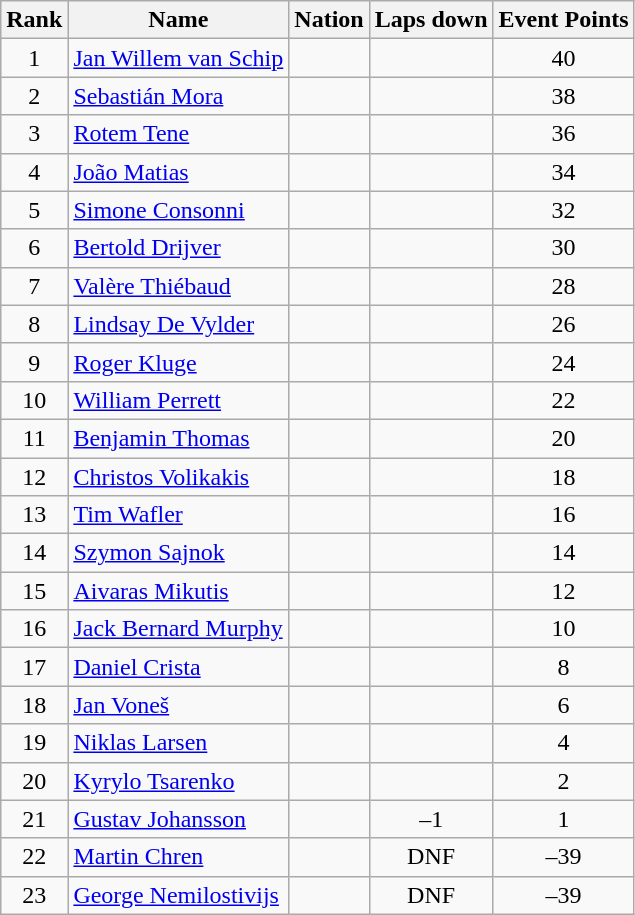<table class="wikitable sortable" style="text-align:center">
<tr>
<th>Rank</th>
<th>Name</th>
<th>Nation</th>
<th>Laps down</th>
<th>Event Points</th>
</tr>
<tr>
<td>1</td>
<td align=left><a href='#'>Jan Willem van Schip</a></td>
<td align=left></td>
<td></td>
<td>40</td>
</tr>
<tr>
<td>2</td>
<td align=left><a href='#'>Sebastián Mora</a></td>
<td align=left></td>
<td></td>
<td>38</td>
</tr>
<tr>
<td>3</td>
<td align=left><a href='#'>Rotem Tene</a></td>
<td align=left></td>
<td></td>
<td>36</td>
</tr>
<tr>
<td>4</td>
<td align=left><a href='#'>João Matias</a></td>
<td align=left></td>
<td></td>
<td>34</td>
</tr>
<tr>
<td>5</td>
<td align=left><a href='#'>Simone Consonni</a></td>
<td align=left></td>
<td></td>
<td>32</td>
</tr>
<tr>
<td>6</td>
<td align=left><a href='#'>Bertold Drijver</a></td>
<td align=left></td>
<td></td>
<td>30</td>
</tr>
<tr>
<td>7</td>
<td align=left><a href='#'>Valère Thiébaud</a></td>
<td align=left></td>
<td></td>
<td>28</td>
</tr>
<tr>
<td>8</td>
<td align=left><a href='#'>Lindsay De Vylder</a></td>
<td align=left></td>
<td></td>
<td>26</td>
</tr>
<tr>
<td>9</td>
<td align=left><a href='#'>Roger Kluge</a></td>
<td align=left></td>
<td></td>
<td>24</td>
</tr>
<tr>
<td>10</td>
<td align=left><a href='#'>William Perrett</a></td>
<td align=left></td>
<td></td>
<td>22</td>
</tr>
<tr>
<td>11</td>
<td align=left><a href='#'>Benjamin Thomas</a></td>
<td align=left></td>
<td></td>
<td>20</td>
</tr>
<tr>
<td>12</td>
<td align=left><a href='#'>Christos Volikakis</a></td>
<td align=left></td>
<td></td>
<td>18</td>
</tr>
<tr>
<td>13</td>
<td align=left><a href='#'>Tim Wafler</a></td>
<td align=left></td>
<td></td>
<td>16</td>
</tr>
<tr>
<td>14</td>
<td align=left><a href='#'>Szymon Sajnok</a></td>
<td align=left></td>
<td></td>
<td>14</td>
</tr>
<tr>
<td>15</td>
<td align=left><a href='#'>Aivaras Mikutis</a></td>
<td align=left></td>
<td></td>
<td>12</td>
</tr>
<tr>
<td>16</td>
<td align=left><a href='#'>Jack Bernard Murphy</a></td>
<td align=left></td>
<td></td>
<td>10</td>
</tr>
<tr>
<td>17</td>
<td align=left><a href='#'>Daniel Crista</a></td>
<td align=left></td>
<td></td>
<td>8</td>
</tr>
<tr>
<td>18</td>
<td align=left><a href='#'>Jan Voneš</a></td>
<td align=left></td>
<td></td>
<td>6</td>
</tr>
<tr>
<td>19</td>
<td align=left><a href='#'>Niklas Larsen</a></td>
<td align=left></td>
<td></td>
<td>4</td>
</tr>
<tr>
<td>20</td>
<td align=left><a href='#'>Kyrylo Tsarenko</a></td>
<td align=left></td>
<td></td>
<td>2</td>
</tr>
<tr>
<td>21</td>
<td align=left><a href='#'>Gustav Johansson</a></td>
<td align=left></td>
<td>–1</td>
<td>1</td>
</tr>
<tr>
<td>22</td>
<td align=left><a href='#'>Martin Chren</a></td>
<td align=left></td>
<td>DNF</td>
<td>–39</td>
</tr>
<tr>
<td>23</td>
<td align=left><a href='#'>George Nemilostivijs</a></td>
<td align=left></td>
<td>DNF</td>
<td>–39</td>
</tr>
</table>
